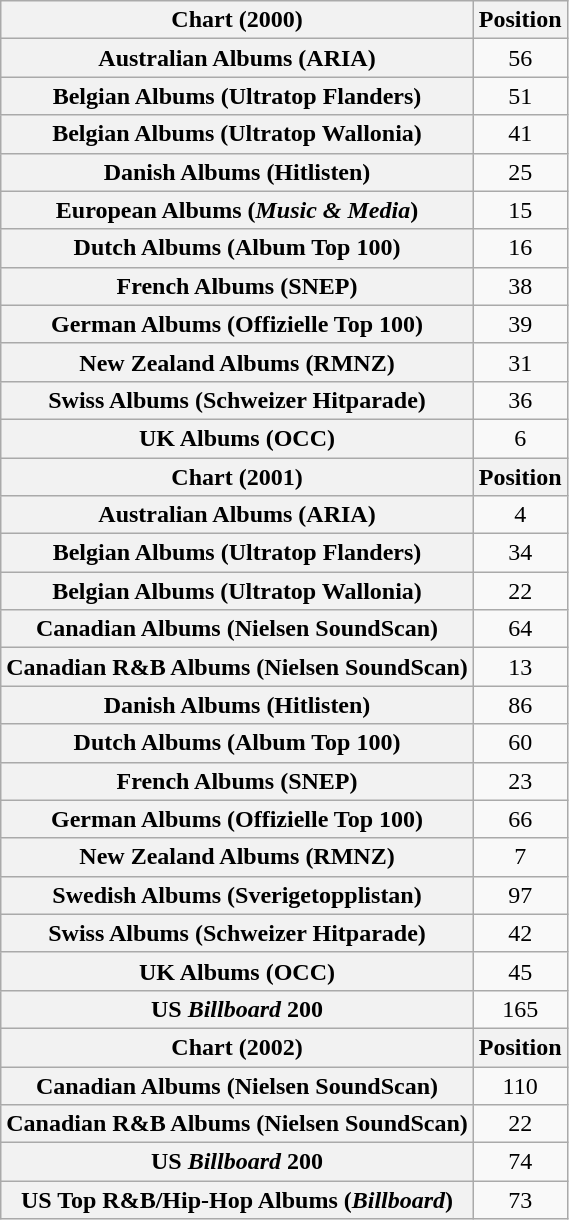<table class="wikitable plainrowheaders">
<tr>
<th cope="col">Chart (2000)</th>
<th cope="col">Position</th>
</tr>
<tr>
<th scope="row">Australian Albums (ARIA)</th>
<td align="center">56</td>
</tr>
<tr>
<th scope="row">Belgian Albums (Ultratop Flanders)</th>
<td align="center">51</td>
</tr>
<tr>
<th scope="row">Belgian Albums (Ultratop Wallonia)</th>
<td align="center">41</td>
</tr>
<tr>
<th scope="row">Danish Albums (Hitlisten)</th>
<td align="center">25</td>
</tr>
<tr>
<th scope="row">European Albums (<em>Music & Media</em>)</th>
<td align="center">15</td>
</tr>
<tr>
<th scope="row">Dutch Albums (Album Top 100)</th>
<td align="center">16</td>
</tr>
<tr>
<th scope="row">French Albums (SNEP)</th>
<td align="center">38</td>
</tr>
<tr>
<th scope="row">German Albums (Offizielle Top 100)</th>
<td align="center">39</td>
</tr>
<tr>
<th scope="row">New Zealand Albums (RMNZ)</th>
<td align="center">31</td>
</tr>
<tr>
<th scope="row">Swiss Albums (Schweizer Hitparade)</th>
<td align="center">36</td>
</tr>
<tr>
<th scope="row">UK Albums (OCC)</th>
<td align="center">6</td>
</tr>
<tr>
<th>Chart (2001)</th>
<th>Position</th>
</tr>
<tr>
<th scope="row">Australian Albums (ARIA)</th>
<td style="text-align:center;">4</td>
</tr>
<tr>
<th scope="row">Belgian Albums (Ultratop Flanders)</th>
<td align="center">34</td>
</tr>
<tr>
<th scope="row">Belgian Albums (Ultratop Wallonia)</th>
<td align="center">22</td>
</tr>
<tr>
<th scope="row">Canadian Albums (Nielsen SoundScan)</th>
<td align="center">64</td>
</tr>
<tr>
<th scope="row">Canadian R&B Albums (Nielsen SoundScan)</th>
<td align="center">13</td>
</tr>
<tr>
<th scope="row">Danish Albums (Hitlisten)</th>
<td align="center">86</td>
</tr>
<tr>
<th scope="row">Dutch Albums (Album Top 100)</th>
<td align="center">60</td>
</tr>
<tr>
<th scope="row">French Albums (SNEP)</th>
<td align="center">23</td>
</tr>
<tr>
<th scope="row">German Albums (Offizielle Top 100)</th>
<td align="center">66</td>
</tr>
<tr>
<th scope="row">New Zealand Albums (RMNZ)</th>
<td align="center">7</td>
</tr>
<tr>
<th scope="row">Swedish Albums (Sverigetopplistan)</th>
<td align="center">97</td>
</tr>
<tr>
<th scope="row">Swiss Albums (Schweizer Hitparade)</th>
<td align="center">42</td>
</tr>
<tr>
<th scope="row">UK Albums (OCC)</th>
<td align="center">45</td>
</tr>
<tr>
<th scope="row">US <em>Billboard</em> 200</th>
<td align="center">165</td>
</tr>
<tr>
<th>Chart (2002)</th>
<th>Position</th>
</tr>
<tr>
<th scope="row">Canadian Albums (Nielsen SoundScan)</th>
<td align="center">110</td>
</tr>
<tr>
<th scope="row">Canadian R&B Albums (Nielsen SoundScan)</th>
<td align=center>22</td>
</tr>
<tr>
<th scope="row">US <em>Billboard</em> 200</th>
<td align="center">74</td>
</tr>
<tr>
<th scope="row">US Top R&B/Hip-Hop Albums (<em>Billboard</em>)</th>
<td align="center">73</td>
</tr>
</table>
